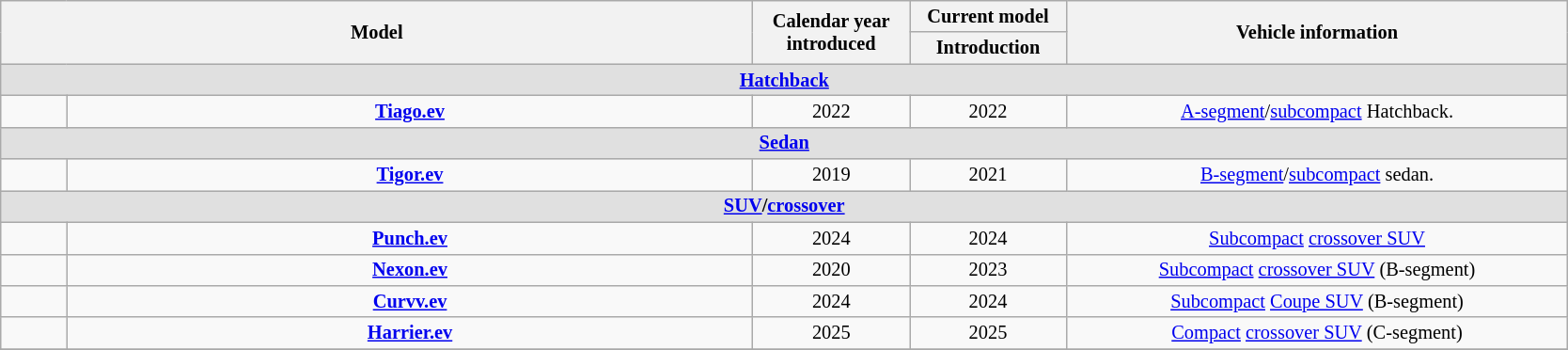<table class="wikitable" style="text-align: center; font-size: 0.85em; width: 88%">
<tr>
<th colspan="2" rowspan="2">Model</th>
<th rowspan="2" width="10%">Calendar year<br>introduced</th>
<th>Current model</th>
<th rowspan="2" width="32%" cellpadding="32px">Vehicle information</th>
</tr>
<tr>
<th width="10%">Introduction</th>
</tr>
<tr bgcolor="#e0e0e0">
<td colspan="5"><strong><a href='#'>Hatchback</a></strong></td>
</tr>
<tr>
<td></td>
<td><a href='#'><strong>Tiago.ev</strong></a></td>
<td>2022</td>
<td>2022</td>
<td><a href='#'>A-segment</a>/<a href='#'>subcompact</a> Hatchback.</td>
</tr>
<tr bgcolor="#e0e0e0">
<td colspan="5"><strong><a href='#'>Sedan</a></strong></td>
</tr>
<tr>
<td></td>
<td><a href='#'><strong>Tigor.ev</strong></a></td>
<td>2019</td>
<td>2021</td>
<td><a href='#'>B-segment</a>/<a href='#'>subcompact</a> sedan.</td>
</tr>
<tr bgcolor="#e0e0e0">
<td colspan="5"><strong><a href='#'>SUV</a>/<a href='#'>crossover</a></strong></td>
</tr>
<tr>
<td></td>
<td><a href='#'><strong>Punch.ev</strong></a></td>
<td>2024</td>
<td>2024</td>
<td><a href='#'>Subcompact</a> <a href='#'>crossover SUV</a></td>
</tr>
<tr>
<td></td>
<td><a href='#'><strong>Nexon.ev</strong></a></td>
<td>2020</td>
<td>2023</td>
<td><a href='#'>Subcompact</a> <a href='#'>crossover SUV</a> (B-segment)</td>
</tr>
<tr>
<td></td>
<td><a href='#'><strong>Curvv.ev</strong></a></td>
<td>2024</td>
<td>2024</td>
<td><a href='#'>Subcompact</a> <a href='#'>Coupe SUV</a> (B-segment)</td>
</tr>
<tr>
<td></td>
<td><a href='#'><strong>Harrier.ev</strong></a></td>
<td>2025</td>
<td>2025</td>
<td><a href='#'>Compact</a> <a href='#'>crossover SUV</a> (C-segment)</td>
</tr>
<tr>
</tr>
</table>
